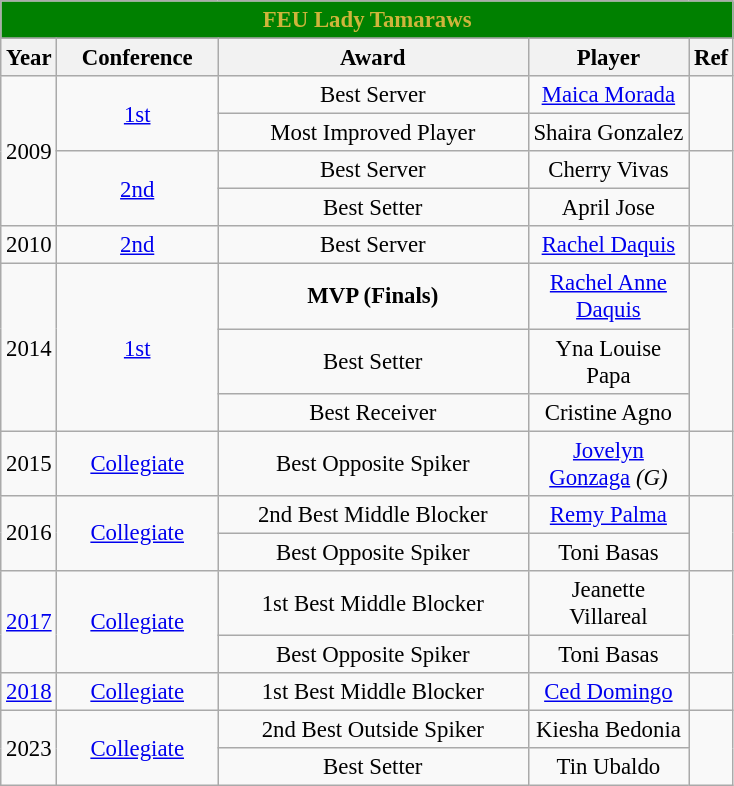<table class="wikitable sortable" style="font-size:95%; text-align:left;">
<tr>
<th colspan="5" style= "background: green; color: #CFB53B; text-align: center"><strong>FEU Lady Tamaraws</strong></th>
</tr>
<tr style="background: green; color: green">
</tr>
<tr style="background: white; color: #000080">
</tr>
<tr>
<th width=5>Year</th>
<th width=100>Conference</th>
<th width=200>Award</th>
<th width=100>Player</th>
<th width=5>Ref</th>
</tr>
<tr align=center>
<td rowspan=4>2009</td>
<td rowspan=2><a href='#'>1st</a></td>
<td>Best Server</td>
<td><a href='#'>Maica Morada</a></td>
<td rowspan=2></td>
</tr>
<tr align=center>
<td>Most Improved Player</td>
<td>Shaira Gonzalez</td>
</tr>
<tr align=center>
<td rowspan=2><a href='#'>2nd</a></td>
<td>Best Server</td>
<td>Cherry Vivas</td>
<td rowspan=2></td>
</tr>
<tr align=center>
<td>Best Setter</td>
<td>April Jose</td>
</tr>
<tr align=center>
<td rowspan=1>2010</td>
<td rowspan=1><a href='#'>2nd</a></td>
<td>Best Server</td>
<td><a href='#'>Rachel Daquis</a></td>
<td></td>
</tr>
<tr align=center>
<td rowspan=3>2014</td>
<td rowspan=3><a href='#'>1st</a></td>
<td><strong>MVP (Finals)</strong></td>
<td><a href='#'>Rachel Anne Daquis</a></td>
<td rowspan=3></td>
</tr>
<tr align=center>
<td>Best Setter</td>
<td>Yna Louise Papa</td>
</tr>
<tr align=center>
<td>Best Receiver</td>
<td>Cristine Agno</td>
</tr>
<tr align=center>
<td rowspan=1>2015</td>
<td rowspan=1><a href='#'>Collegiate</a></td>
<td>Best Opposite Spiker</td>
<td><a href='#'>Jovelyn Gonzaga</a> <em>(G)</em></td>
<td></td>
</tr>
<tr align=center>
<td rowspan=2>2016</td>
<td rowspan=2><a href='#'>Collegiate</a></td>
<td>2nd Best Middle Blocker</td>
<td><a href='#'>Remy Palma</a></td>
<td rowspan=2></td>
</tr>
<tr align=center>
<td>Best Opposite Spiker</td>
<td>Toni Basas</td>
</tr>
<tr align=center>
<td rowspan=2><a href='#'>2017</a></td>
<td rowspan=2><a href='#'>Collegiate</a></td>
<td>1st Best Middle Blocker</td>
<td>Jeanette Villareal</td>
<td rowspan=2></td>
</tr>
<tr align=center>
<td>Best Opposite Spiker</td>
<td>Toni Basas</td>
</tr>
<tr align=center>
<td rowspan=1><a href='#'>2018</a></td>
<td rowspan=1><a href='#'>Collegiate</a></td>
<td>1st Best Middle Blocker</td>
<td><a href='#'>Ced Domingo</a></td>
<td></td>
</tr>
<tr align=center>
<td rowspan=2>2023</td>
<td rowspan=2><a href='#'>Collegiate</a></td>
<td>2nd Best Outside Spiker</td>
<td>Kiesha Bedonia</td>
<td rowspan=2></td>
</tr>
<tr align=center>
<td>Best Setter</td>
<td>Tin Ubaldo</td>
</tr>
</table>
